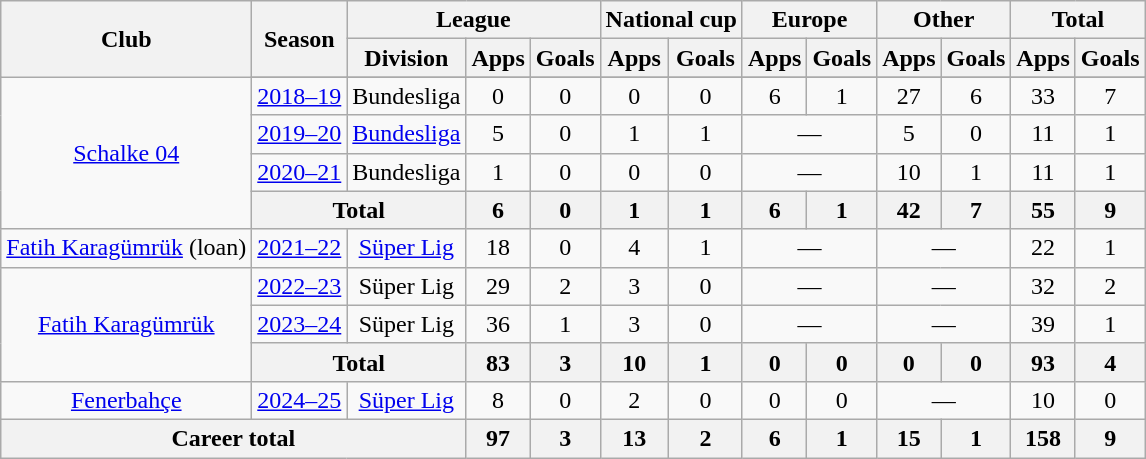<table class="wikitable" style="text-align: center;">
<tr>
<th rowspan=2>Club</th>
<th rowspan=2>Season</th>
<th colspan=3>League</th>
<th colspan=2>National cup</th>
<th colspan=2>Europe</th>
<th colspan=2>Other</th>
<th colspan=2>Total</th>
</tr>
<tr>
<th>Division</th>
<th>Apps</th>
<th>Goals</th>
<th>Apps</th>
<th>Goals</th>
<th>Apps</th>
<th>Goals</th>
<th>Apps</th>
<th>Goals</th>
<th>Apps</th>
<th>Goals</th>
</tr>
<tr>
<td rowspan="5"><a href='#'>Schalke 04</a></td>
</tr>
<tr>
<td><a href='#'>2018–19</a></td>
<td>Bundesliga</td>
<td>0</td>
<td>0</td>
<td>0</td>
<td>0</td>
<td>6</td>
<td>1</td>
<td>27</td>
<td>6</td>
<td>33</td>
<td>7</td>
</tr>
<tr>
<td><a href='#'>2019–20</a></td>
<td><a href='#'>Bundesliga</a></td>
<td>5</td>
<td>0</td>
<td>1</td>
<td>1</td>
<td colspan=2>—</td>
<td>5</td>
<td>0</td>
<td>11</td>
<td>1</td>
</tr>
<tr>
<td><a href='#'>2020–21</a></td>
<td>Bundesliga</td>
<td>1</td>
<td>0</td>
<td>0</td>
<td>0</td>
<td colspan=2>—</td>
<td>10</td>
<td>1</td>
<td>11</td>
<td>1</td>
</tr>
<tr>
<th colspan="2">Total</th>
<th>6</th>
<th>0</th>
<th>1</th>
<th>1</th>
<th>6</th>
<th>1</th>
<th>42</th>
<th>7</th>
<th>55</th>
<th>9</th>
</tr>
<tr>
<td><a href='#'>Fatih Karagümrük</a> (loan)</td>
<td><a href='#'>2021–22</a></td>
<td><a href='#'>Süper Lig</a></td>
<td>18</td>
<td>0</td>
<td>4</td>
<td>1</td>
<td colspan="2">—</td>
<td colspan=2>—</td>
<td>22</td>
<td>1</td>
</tr>
<tr>
<td rowspan="3"><a href='#'>Fatih Karagümrük</a></td>
<td><a href='#'>2022–23</a></td>
<td>Süper Lig</td>
<td>29</td>
<td>2</td>
<td>3</td>
<td>0</td>
<td colspan="2">—</td>
<td colspan=2>—</td>
<td>32</td>
<td>2</td>
</tr>
<tr>
<td><a href='#'>2023–24</a></td>
<td>Süper Lig</td>
<td>36</td>
<td>1</td>
<td>3</td>
<td>0</td>
<td colspan="2">—</td>
<td colspan=2>—</td>
<td>39</td>
<td>1</td>
</tr>
<tr>
<th colspan="2">Total</th>
<th>83</th>
<th>3</th>
<th>10</th>
<th>1</th>
<th>0</th>
<th>0</th>
<th>0</th>
<th>0</th>
<th>93</th>
<th>4</th>
</tr>
<tr>
<td><a href='#'>Fenerbahçe</a></td>
<td><a href='#'>2024–25</a></td>
<td><a href='#'>Süper Lig</a></td>
<td>8</td>
<td>0</td>
<td>2</td>
<td>0</td>
<td>0</td>
<td>0</td>
<td colspan=2>—</td>
<td>10</td>
<td>0</td>
</tr>
<tr>
<th colspan="3">Career total</th>
<th>97</th>
<th>3</th>
<th>13</th>
<th>2</th>
<th>6</th>
<th>1</th>
<th>15</th>
<th>1</th>
<th>158</th>
<th>9</th>
</tr>
</table>
